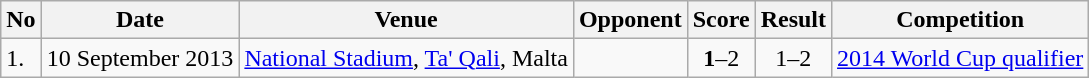<table class="wikitable" style="font-size:100%;">
<tr>
<th>No</th>
<th>Date</th>
<th>Venue</th>
<th>Opponent</th>
<th>Score</th>
<th>Result</th>
<th>Competition</th>
</tr>
<tr>
<td>1.</td>
<td>10 September 2013</td>
<td><a href='#'>National Stadium</a>, <a href='#'>Ta' Qali</a>, Malta</td>
<td></td>
<td align=center><strong>1</strong>–2</td>
<td align=center>1–2</td>
<td><a href='#'> 2014 World Cup qualifier</a></td>
</tr>
</table>
